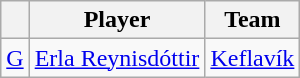<table class="wikitable">
<tr>
<th align="center"></th>
<th align="center">Player</th>
<th align="center">Team</th>
</tr>
<tr>
<td align=center><a href='#'>G</a></td>
<td> <a href='#'>Erla Reynisdóttir</a></td>
<td><a href='#'>Keflavík</a></td>
</tr>
</table>
